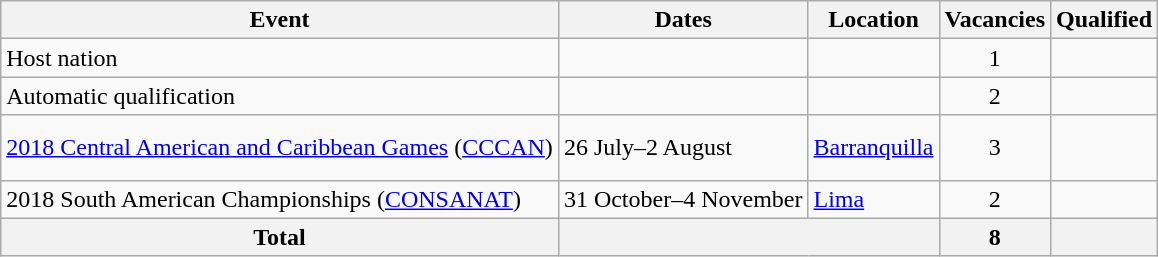<table class="wikitable">
<tr>
<th>Event</th>
<th>Dates</th>
<th>Location</th>
<th>Vacancies</th>
<th>Qualified</th>
</tr>
<tr>
<td>Host nation</td>
<td></td>
<td></td>
<td align=center>1</td>
<td></td>
</tr>
<tr>
<td>Automatic qualification</td>
<td></td>
<td></td>
<td align=center>2</td>
<td><br></td>
</tr>
<tr>
<td><a href='#'>2018 Central American and Caribbean Games</a> (<a href='#'>CCCAN</a>)</td>
<td>26 July–2 August</td>
<td> <a href='#'>Barranquilla</a></td>
<td align=center>3</td>
<td><br><br></td>
</tr>
<tr>
<td>2018 South American Championships (<a href='#'>CONSANAT</a>)</td>
<td>31 October–4 November</td>
<td> <a href='#'>Lima</a></td>
<td align=center>2</td>
<td><br></td>
</tr>
<tr>
<th>Total</th>
<th colspan="2"></th>
<th>8</th>
<th></th>
</tr>
</table>
